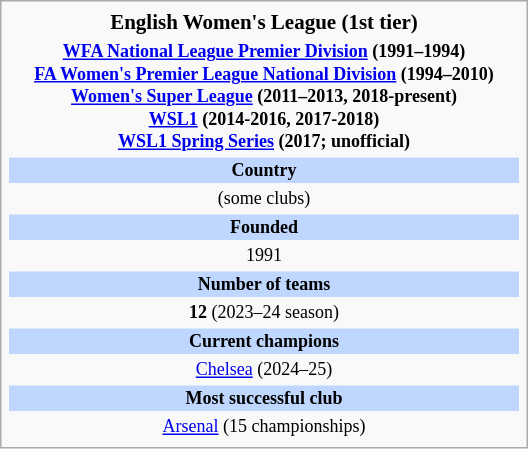<table class="infobox football" style="width: 22em; text-align: center;">
<tr>
<th style="font-size: 14px;">English Women's League (1st tier)</th>
</tr>
<tr>
<th style="font-size: 12px;"><a href='#'>WFA National League Premier Division</a> (1991–1994)<br><a href='#'>FA Women's Premier League National Division</a> (1994–2010)<br><a href='#'>Women's Super League</a> (2011–2013, 2018-present)<br><a href='#'>WSL1</a> (2014-2016, 2017-2018)<br><a href='#'>WSL1 Spring Series</a> (2017; unofficial)</th>
</tr>
<tr>
<td style="font-size: 12px; background: #BFD7FF;"><strong>Country</strong></td>
</tr>
<tr>
<td style="font-size: 12px;">  (some clubs)</td>
</tr>
<tr>
<td style="font-size: 12px; background: #BFD7FF;"><strong>Founded</strong></td>
</tr>
<tr>
<td style="font-size: 12px;">1991</td>
</tr>
<tr>
<td style="font-size: 12px; background: #BFD7FF;"><strong>Number of teams</strong></td>
</tr>
<tr>
<td style="font-size: 12px;"><strong>12</strong> (2023–24 season)</td>
</tr>
<tr>
<td style="font-size: 12px; background: #BFD7FF;"><strong>Current champions</strong></td>
</tr>
<tr>
<td style="font-size: 12px;"><a href='#'>Chelsea</a> (2024–25)</td>
</tr>
<tr>
<td style="font-size: 12px; background: #BFD7FF;"><strong>Most successful club</strong></td>
</tr>
<tr>
<td style="font-size: 12px;"><a href='#'>Arsenal</a> (15 championships)</td>
</tr>
</table>
